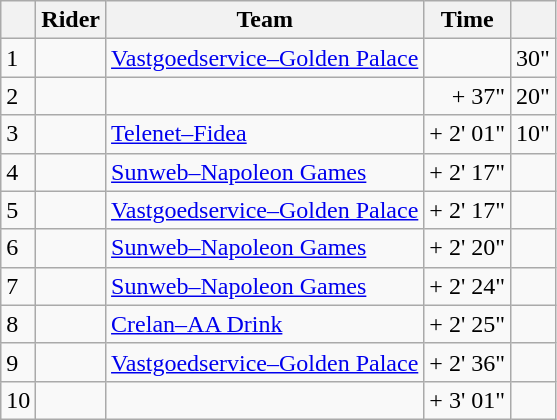<table class="wikitable">
<tr>
<th></th>
<th>Rider</th>
<th>Team</th>
<th>Time</th>
<th></th>
</tr>
<tr>
<td>1</td>
<td></td>
<td><a href='#'>Vastgoedservice–Golden Palace</a></td>
<td align="right"></td>
<td align="right">30"</td>
</tr>
<tr>
<td>2</td>
<td></td>
<td></td>
<td align="right">+ 37"</td>
<td align="right">20"</td>
</tr>
<tr>
<td>3</td>
<td></td>
<td><a href='#'>Telenet–Fidea</a></td>
<td align="right">+ 2' 01"</td>
<td align="right">10"</td>
</tr>
<tr>
<td>4</td>
<td></td>
<td><a href='#'>Sunweb–Napoleon Games</a></td>
<td align="right">+ 2' 17"</td>
<td></td>
</tr>
<tr>
<td>5</td>
<td></td>
<td><a href='#'>Vastgoedservice–Golden Palace</a></td>
<td align="right">+ 2' 17"</td>
<td></td>
</tr>
<tr>
<td>6</td>
<td></td>
<td><a href='#'>Sunweb–Napoleon Games</a></td>
<td align="right">+ 2' 20"</td>
<td></td>
</tr>
<tr>
<td>7</td>
<td></td>
<td><a href='#'>Sunweb–Napoleon Games</a></td>
<td align="right">+ 2' 24"</td>
<td></td>
</tr>
<tr>
<td>8</td>
<td></td>
<td><a href='#'>Crelan–AA Drink</a></td>
<td align="right">+ 2' 25"</td>
<td></td>
</tr>
<tr>
<td>9</td>
<td></td>
<td><a href='#'>Vastgoedservice–Golden Palace</a></td>
<td align="right">+ 2' 36"</td>
<td></td>
</tr>
<tr>
<td>10</td>
<td></td>
<td></td>
<td align="right">+ 3' 01"</td>
<td></td>
</tr>
</table>
